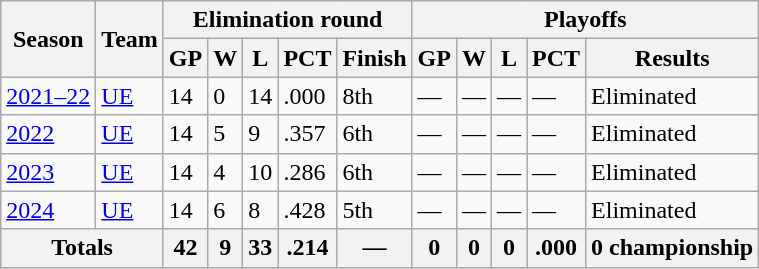<table class="wikitable">
<tr>
<th rowspan="2">Season</th>
<th rowspan="2">Team</th>
<th colspan="5">Elimination round</th>
<th colspan="5">Playoffs</th>
</tr>
<tr>
<th>GP</th>
<th>W</th>
<th>L</th>
<th>PCT</th>
<th>Finish</th>
<th>GP</th>
<th>W</th>
<th>L</th>
<th>PCT</th>
<th>Results</th>
</tr>
<tr>
<td><a href='#'>2021–22</a></td>
<td><a href='#'>UE</a></td>
<td>14</td>
<td>0</td>
<td>14</td>
<td>.000</td>
<td>8th</td>
<td>—</td>
<td>—</td>
<td>—</td>
<td>—</td>
<td>Eliminated</td>
</tr>
<tr>
<td><a href='#'>2022</a></td>
<td><a href='#'>UE</a></td>
<td>14</td>
<td>5</td>
<td>9</td>
<td>.357</td>
<td>6th</td>
<td>—</td>
<td>—</td>
<td>—</td>
<td>—</td>
<td>Eliminated</td>
</tr>
<tr>
<td><a href='#'>2023</a></td>
<td><a href='#'>UE</a></td>
<td>14</td>
<td>4</td>
<td>10</td>
<td>.286</td>
<td>6th</td>
<td>—</td>
<td>—</td>
<td>—</td>
<td>—</td>
<td>Eliminated</td>
</tr>
<tr>
<td><a href='#'>2024</a></td>
<td><a href='#'>UE</a></td>
<td>14</td>
<td>6</td>
<td>8</td>
<td>.428</td>
<td>5th</td>
<td>—</td>
<td>—</td>
<td>—</td>
<td>—</td>
<td>Eliminated</td>
</tr>
<tr>
<th colspan="2">Totals</th>
<th>42</th>
<th>9</th>
<th>33</th>
<th>.214</th>
<th>—</th>
<th>0</th>
<th>0</th>
<th>0</th>
<th>.000</th>
<th>0 championship</th>
</tr>
</table>
